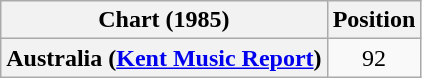<table class="wikitable sortable plainrowheaders" style="text-align:center">
<tr>
<th>Chart (1985)</th>
<th>Position</th>
</tr>
<tr>
<th scope="row">Australia (<a href='#'>Kent Music Report</a>)</th>
<td>92</td>
</tr>
</table>
